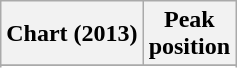<table class="wikitable sortable">
<tr>
<th>Chart (2013)</th>
<th>Peak<br>position</th>
</tr>
<tr>
</tr>
<tr>
</tr>
<tr>
</tr>
</table>
